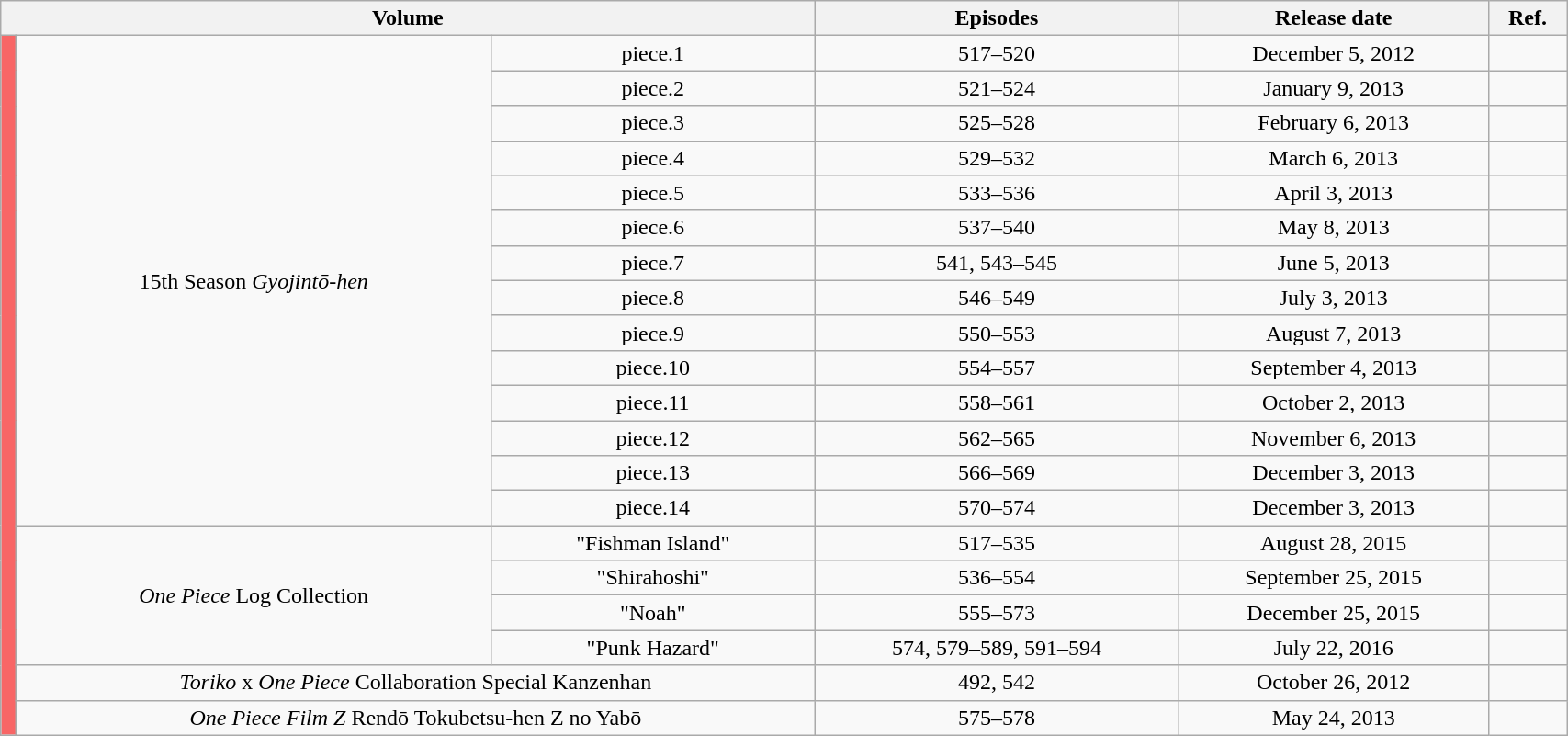<table class="wikitable" style="text-align: center; width: 90%;">
<tr>
<th colspan="3">Volume</th>
<th>Episodes</th>
<th>Release date</th>
<th width="5%">Ref.</th>
</tr>
<tr>
<td rowspan="196" width="1%" style="background: #F86666;"></td>
<td rowspan="14">15th Season <em>Gyojintō-hen</em></td>
<td>piece.1</td>
<td>517–520</td>
<td>December 5, 2012</td>
<td></td>
</tr>
<tr>
<td>piece.2</td>
<td>521–524</td>
<td>January 9, 2013</td>
<td></td>
</tr>
<tr>
<td>piece.3</td>
<td>525–528</td>
<td>February 6, 2013</td>
<td></td>
</tr>
<tr>
<td>piece.4</td>
<td>529–532</td>
<td>March 6, 2013</td>
<td></td>
</tr>
<tr>
<td>piece.5</td>
<td>533–536</td>
<td>April 3, 2013</td>
<td></td>
</tr>
<tr>
<td>piece.6</td>
<td>537–540</td>
<td>May 8, 2013</td>
<td></td>
</tr>
<tr>
<td>piece.7</td>
<td>541, 543–545</td>
<td>June 5, 2013</td>
<td></td>
</tr>
<tr>
<td>piece.8</td>
<td>546–549</td>
<td>July 3, 2013</td>
<td></td>
</tr>
<tr>
<td>piece.9</td>
<td>550–553</td>
<td>August 7, 2013</td>
<td></td>
</tr>
<tr>
<td>piece.10</td>
<td>554–557</td>
<td>September 4, 2013</td>
<td></td>
</tr>
<tr>
<td>piece.11</td>
<td>558–561</td>
<td>October 2, 2013</td>
<td></td>
</tr>
<tr>
<td>piece.12</td>
<td>562–565</td>
<td>November 6, 2013</td>
<td></td>
</tr>
<tr>
<td>piece.13</td>
<td>566–569</td>
<td>December 3, 2013</td>
<td></td>
</tr>
<tr>
<td>piece.14</td>
<td>570–574</td>
<td>December 3, 2013</td>
<td></td>
</tr>
<tr>
<td rowspan="4"><em>One Piece</em> Log Collection</td>
<td>"Fishman Island"</td>
<td>517–535</td>
<td>August 28, 2015</td>
<td></td>
</tr>
<tr>
<td>"Shirahoshi"</td>
<td>536–554</td>
<td>September 25, 2015</td>
<td></td>
</tr>
<tr>
<td>"Noah"</td>
<td>555–573</td>
<td>December 25, 2015</td>
<td></td>
</tr>
<tr>
<td>"Punk Hazard"</td>
<td>574, 579–589, 591–594</td>
<td>July 22, 2016</td>
<td></td>
</tr>
<tr>
<td colspan="2"><em>Toriko</em> x <em>One Piece</em> Collaboration Special Kanzenhan</td>
<td>492, 542</td>
<td>October 26, 2012</td>
<td></td>
</tr>
<tr>
<td colspan="2"><em>One Piece Film Z</em> Rendō Tokubetsu-hen Z no Yabō</td>
<td>575–578</td>
<td>May 24, 2013</td>
<td></td>
</tr>
</table>
